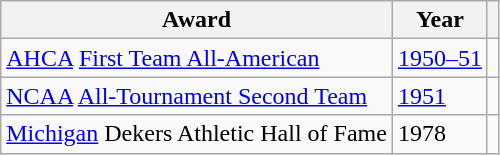<table class="wikitable">
<tr>
<th>Award</th>
<th>Year</th>
<th></th>
</tr>
<tr>
<td><a href='#'>AHCA</a> <a href='#'>First Team All-American</a></td>
<td><a href='#'>1950–51</a></td>
<td></td>
</tr>
<tr>
<td><a href='#'>NCAA</a> <a href='#'>All-Tournament Second Team</a></td>
<td><a href='#'>1951</a></td>
<td></td>
</tr>
<tr>
<td><a href='#'>Michigan</a> Dekers Athletic Hall of Fame</td>
<td>1978</td>
<td></td>
</tr>
</table>
